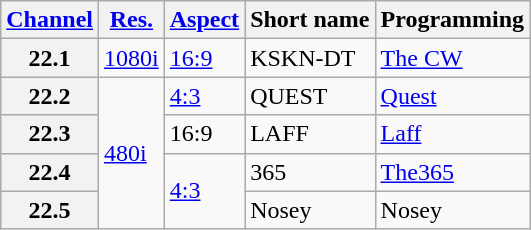<table class="wikitable">
<tr>
<th scope = "col"><a href='#'>Channel</a></th>
<th scope = "col"><a href='#'>Res.</a></th>
<th scope = "col"><a href='#'>Aspect</a></th>
<th scope = "col">Short name</th>
<th scope = "col">Programming</th>
</tr>
<tr>
<th scope = "row">22.1</th>
<td><a href='#'>1080i</a></td>
<td><a href='#'>16:9</a></td>
<td>KSKN-DT</td>
<td><a href='#'>The CW</a></td>
</tr>
<tr>
<th scope = "row">22.2</th>
<td rowspan="4"><a href='#'>480i</a></td>
<td><a href='#'>4:3</a></td>
<td>QUEST</td>
<td><a href='#'>Quest</a></td>
</tr>
<tr>
<th scope = "row">22.3</th>
<td>16:9</td>
<td>LAFF</td>
<td><a href='#'>Laff</a></td>
</tr>
<tr>
<th scope = "row">22.4</th>
<td rowspan="2"><a href='#'>4:3</a></td>
<td>365</td>
<td><a href='#'>The365</a></td>
</tr>
<tr>
<th scope = "row">22.5</th>
<td>Nosey</td>
<td>Nosey</td>
</tr>
</table>
